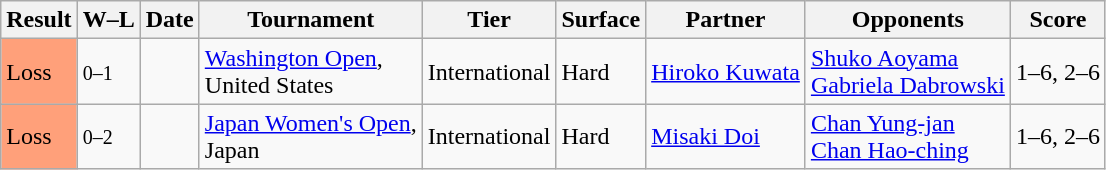<table class="sortable wikitable">
<tr>
<th>Result</th>
<th class="unsortable">W–L</th>
<th>Date</th>
<th>Tournament</th>
<th>Tier</th>
<th>Surface</th>
<th>Partner</th>
<th>Opponents</th>
<th class="unsortable">Score</th>
</tr>
<tr>
<td bgcolor=FFA07A>Loss</td>
<td><small>0–1</small></td>
<td><a href='#'></a></td>
<td><a href='#'>Washington Open</a>, <br>United States</td>
<td>International</td>
<td>Hard</td>
<td> <a href='#'>Hiroko Kuwata</a></td>
<td> <a href='#'>Shuko Aoyama</a> <br>  <a href='#'>Gabriela Dabrowski</a></td>
<td>1–6, 2–6</td>
</tr>
<tr>
<td bgcolor=FFA07A>Loss</td>
<td><small>0–2</small></td>
<td><a href='#'></a></td>
<td><a href='#'>Japan Women's Open</a>, <br>Japan</td>
<td>International</td>
<td>Hard</td>
<td> <a href='#'>Misaki Doi</a></td>
<td> <a href='#'>Chan Yung-jan</a> <br>  <a href='#'>Chan Hao-ching</a></td>
<td>1–6, 2–6</td>
</tr>
</table>
